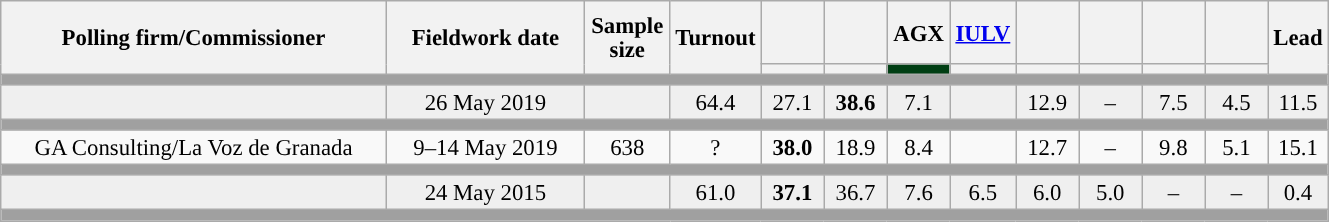<table class="wikitable collapsible collapsed" style="text-align:center; font-size:95%; line-height:16px;">
<tr style="height:42px;">
<th style="width:250px;" rowspan="2">Polling firm/Commissioner</th>
<th style="width:125px;" rowspan="2">Fieldwork date</th>
<th style="width:50px;" rowspan="2">Sample size</th>
<th style="width:45px;" rowspan="2">Turnout</th>
<th style="width:35px;"></th>
<th style="width:35px;"></th>
<th style="width:35px;">AGX</th>
<th style="width:35px;"><a href='#'>IULV</a></th>
<th style="width:35px;"></th>
<th style="width:35px;"></th>
<th style="width:35px;"></th>
<th style="width:35px;"></th>
<th style="width:30px;" rowspan="2">Lead</th>
</tr>
<tr>
<th style="color:inherit;background:"></th>
<th style="color:inherit;background:"></th>
<th style="color:inherit;background:#003E13;"></th>
<th style="color:inherit;background:"></th>
<th style="color:inherit;background:"></th>
<th style="color:inherit;background:"></th>
<th style="color:inherit;background:"></th>
<th style="color:inherit;background:"></th>
</tr>
<tr>
<td colspan="13" style="background:#A0A0A0"></td>
</tr>
<tr style="background:#EFEFEF;">
<td><strong></strong></td>
<td>26 May 2019</td>
<td></td>
<td>64.4</td>
<td>27.1<br></td>
<td><strong>38.6</strong><br></td>
<td>7.1<br></td>
<td></td>
<td>12.9<br></td>
<td>–</td>
<td>7.5<br></td>
<td>4.5<br></td>
<td style="background:">11.5</td>
</tr>
<tr>
<td colspan="13" style="background:#A0A0A0"></td>
</tr>
<tr>
<td>GA Consulting/La Voz de Granada</td>
<td>9–14 May 2019</td>
<td>638</td>
<td>?</td>
<td><strong>38.0</strong><br></td>
<td>18.9<br></td>
<td>8.4<br></td>
<td></td>
<td>12.7<br></td>
<td>–</td>
<td>9.8<br></td>
<td>5.1<br></td>
<td style="background:">15.1</td>
</tr>
<tr>
<td colspan="13" style="background:#A0A0A0"></td>
</tr>
<tr style="background:#EFEFEF;">
<td><strong></strong></td>
<td>24 May 2015</td>
<td></td>
<td>61.0</td>
<td><strong>37.1</strong><br></td>
<td>36.7<br></td>
<td>7.6<br></td>
<td>6.5<br></td>
<td>6.0<br></td>
<td>5.0<br></td>
<td>–</td>
<td>–</td>
<td style="background:">0.4</td>
</tr>
<tr>
<td colspan="13" style="background:#A0A0A0"></td>
</tr>
</table>
